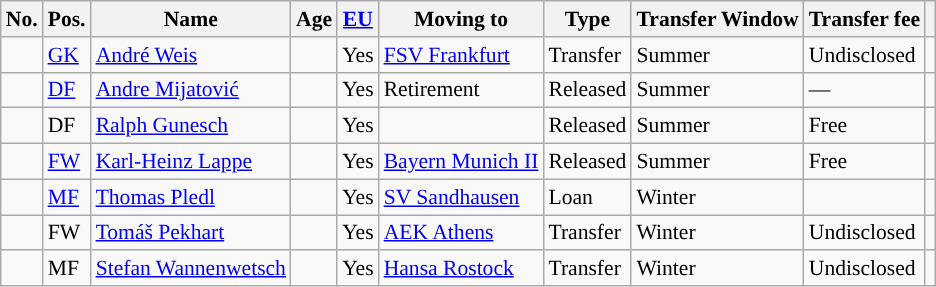<table class="wikitable" Style="font-size:90%">
<tr>
<th>No.</th>
<th>Pos.</th>
<th>Name</th>
<th>Age</th>
<th><a href='#'>EU</a></th>
<th>Moving to</th>
<th>Type</th>
<th>Transfer Window</th>
<th>Transfer fee</th>
<th></th>
</tr>
<tr>
<td></td>
<td><a href='#'>GK</a></td>
<td> <a href='#'>André Weis</a></td>
<td></td>
<td>Yes</td>
<td><a href='#'>FSV Frankfurt</a></td>
<td>Transfer</td>
<td>Summer</td>
<td>Undisclosed</td>
<td></td>
</tr>
<tr>
<td></td>
<td><a href='#'>DF</a></td>
<td> <a href='#'>Andre Mijatović</a></td>
<td></td>
<td>Yes</td>
<td>Retirement</td>
<td>Released</td>
<td>Summer</td>
<td>—</td>
<td></td>
</tr>
<tr>
<td></td>
<td>DF</td>
<td> <a href='#'>Ralph Gunesch</a></td>
<td></td>
<td>Yes</td>
<td></td>
<td>Released</td>
<td>Summer</td>
<td>Free</td>
<td></td>
</tr>
<tr>
<td></td>
<td><a href='#'>FW</a></td>
<td> <a href='#'>Karl-Heinz Lappe</a></td>
<td></td>
<td>Yes</td>
<td><a href='#'>Bayern Munich II</a></td>
<td>Released</td>
<td>Summer</td>
<td>Free</td>
<td></td>
</tr>
<tr>
<td></td>
<td><a href='#'>MF</a></td>
<td> <a href='#'>Thomas Pledl</a></td>
<td></td>
<td>Yes</td>
<td><a href='#'>SV Sandhausen</a></td>
<td>Loan</td>
<td>Winter</td>
<td></td>
<td></td>
</tr>
<tr>
<td></td>
<td>FW</td>
<td> <a href='#'>Tomáš Pekhart</a></td>
<td></td>
<td>Yes</td>
<td><a href='#'>AEK Athens</a></td>
<td>Transfer</td>
<td>Winter</td>
<td>Undisclosed</td>
<td></td>
</tr>
<tr>
<td></td>
<td>MF</td>
<td> <a href='#'>Stefan Wannenwetsch</a></td>
<td></td>
<td>Yes</td>
<td><a href='#'>Hansa Rostock</a></td>
<td>Transfer</td>
<td>Winter</td>
<td>Undisclosed</td>
<td></td>
</tr>
</table>
